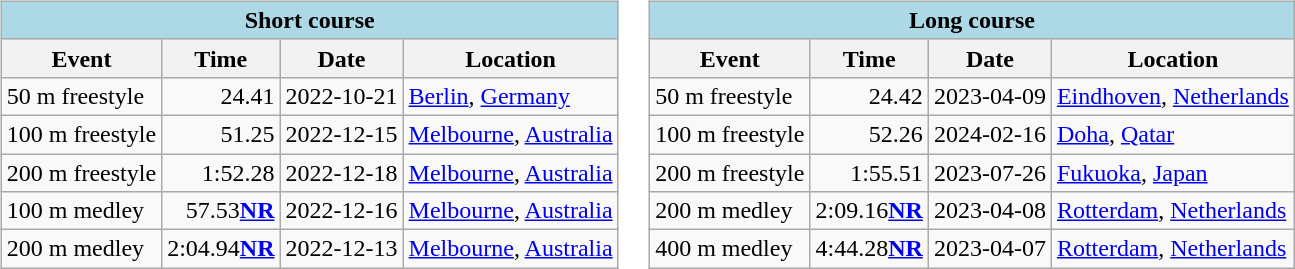<table>
<tr>
<td style="vertical-align:top; text-align:left;"><br><table class="wikitable" |>
<tr>
<th colspan="4" style="background: #add8e6;">Short course</th>
</tr>
<tr>
<th>Event</th>
<th>Time</th>
<th>Date</th>
<th>Location</th>
</tr>
<tr>
<td>50 m freestyle</td>
<td style="text-align:right;">24.41</td>
<td>2022-10-21</td>
<td><a href='#'>Berlin</a>, <a href='#'>Germany</a></td>
</tr>
<tr>
<td>100 m freestyle</td>
<td style="text-align:right;">51.25</td>
<td>2022-12-15</td>
<td><a href='#'>Melbourne</a>, <a href='#'>Australia</a></td>
</tr>
<tr>
<td>200 m freestyle</td>
<td style="text-align:right;">1:52.28</td>
<td>2022-12-18</td>
<td><a href='#'>Melbourne</a>, <a href='#'>Australia</a></td>
</tr>
<tr>
<td>100 m medley</td>
<td style="text-align:right;">57.53<strong><a href='#'>NR</a></strong></td>
<td>2022-12-16</td>
<td><a href='#'>Melbourne</a>, <a href='#'>Australia</a></td>
</tr>
<tr>
<td>200 m medley</td>
<td style="text-align:right;">2:04.94<strong><a href='#'>NR</a></strong></td>
<td>2022-12-13</td>
<td><a href='#'>Melbourne</a>, <a href='#'>Australia</a></td>
</tr>
</table>
</td>
<td valign=top align=left><br><table class="wikitable" |>
<tr>
<th colspan="4" style="background: #add8e6;">Long course</th>
</tr>
<tr>
<th>Event</th>
<th>Time</th>
<th>Date</th>
<th>Location</th>
</tr>
<tr>
<td>50 m freestyle</td>
<td style="text-align:right;">24.42</td>
<td>2023-04-09</td>
<td><a href='#'>Eindhoven</a>, <a href='#'>Netherlands</a></td>
</tr>
<tr>
<td>100 m freestyle</td>
<td style="text-align:right;">52.26</td>
<td>2024-02-16</td>
<td><a href='#'>Doha</a>, <a href='#'>Qatar</a></td>
</tr>
<tr>
<td>200 m freestyle</td>
<td style="text-align:right;">1:55.51</td>
<td>2023-07-26</td>
<td><a href='#'>Fukuoka</a>, <a href='#'>Japan</a></td>
</tr>
<tr>
<td>200 m medley</td>
<td style="text-align:right;">2:09.16<strong><a href='#'>NR</a></strong></td>
<td>2023-04-08</td>
<td><a href='#'>Rotterdam</a>, <a href='#'>Netherlands</a></td>
</tr>
<tr>
<td>400 m medley</td>
<td style="text-align:right;">4:44.28<strong><a href='#'>NR</a></strong></td>
<td>2023-04-07</td>
<td><a href='#'>Rotterdam</a>, <a href='#'>Netherlands</a></td>
</tr>
</table>
</td>
</tr>
</table>
